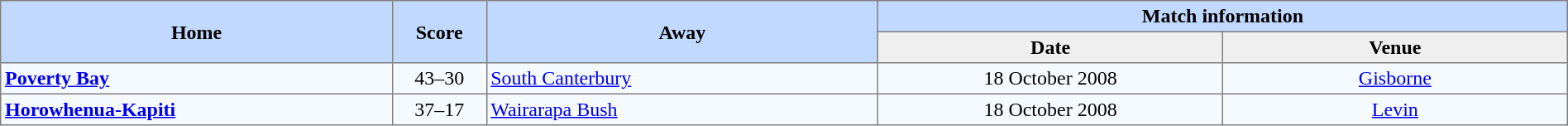<table border=1 style="border-collapse:collapse;text-align:center" cellpadding=3 cellspacing=0 width=100%>
<tr bgcolor=#C1D8FF>
<th rowspan=2 width=25%>Home</th>
<th rowspan=2 width=6%>Score</th>
<th rowspan=2 width=25%>Away</th>
<th colspan=6>Match information</th>
</tr>
<tr bgcolor=#EFEFEF>
<th width=22%>Date</th>
<th width=22%>Venue</th>
</tr>
<tr bgcolor=#F5FAFF>
<td align=left><strong><a href='#'>Poverty Bay</a></strong></td>
<td>43–30</td>
<td align=left><a href='#'>South Canterbury</a></td>
<td>18 October 2008</td>
<td><a href='#'>Gisborne</a></td>
</tr>
<tr bgcolor=#F5FAFF>
<td align=left><strong><a href='#'>Horowhenua-Kapiti</a></strong></td>
<td>37–17</td>
<td align=left><a href='#'>Wairarapa Bush</a></td>
<td>18 October 2008</td>
<td><a href='#'>Levin</a></td>
</tr>
</table>
